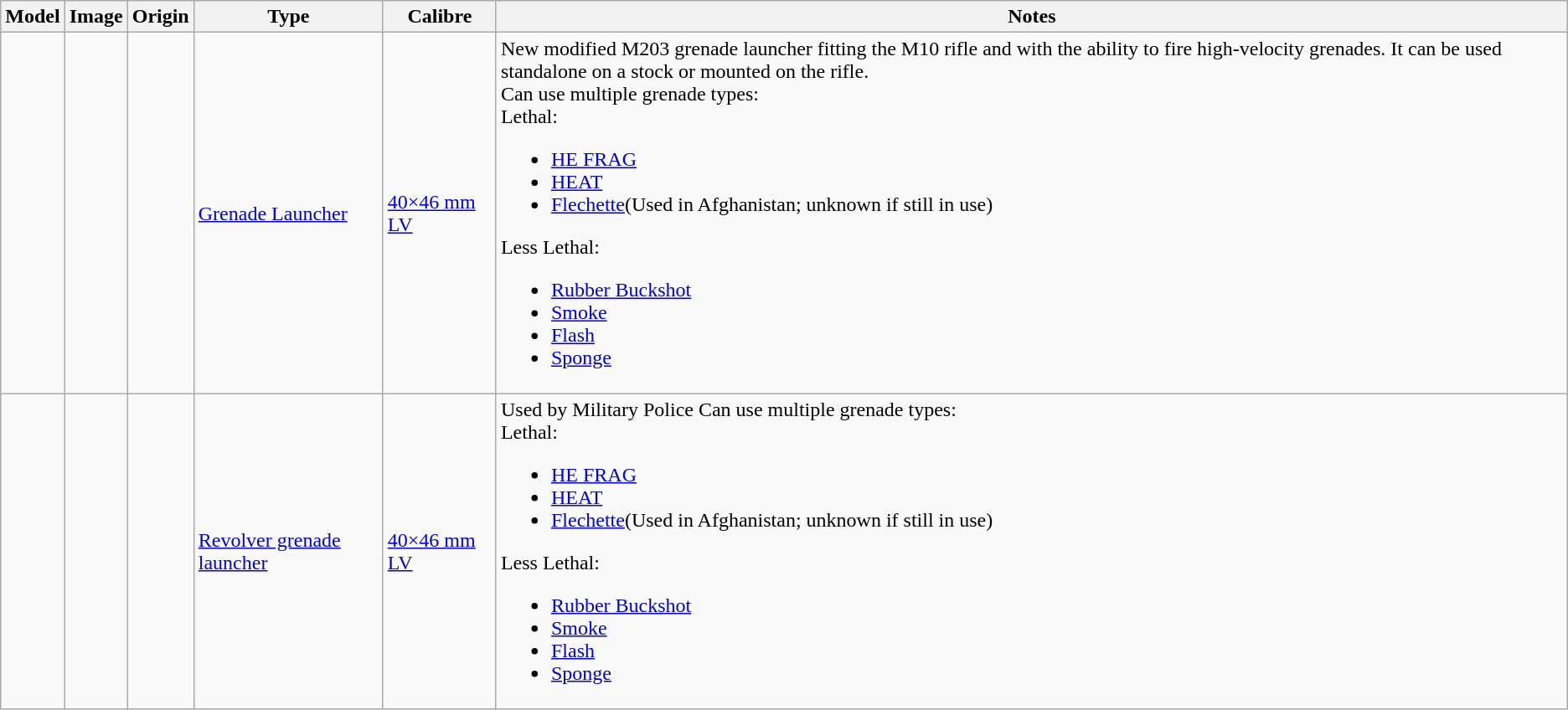<table class="wikitable sortable">
<tr>
<th>Model</th>
<th>Image</th>
<th>Origin</th>
<th>Type</th>
<th>Calibre</th>
<th>Notes</th>
</tr>
<tr>
<td></td>
<td><br></td>
<td></td>
<td><a href='#'>Grenade Launcher</a></td>
<td><a href='#'>40×46 mm LV</a></td>
<td>New modified M203 grenade launcher fitting the M10 rifle and with the ability to fire high-velocity grenades. It can be used standalone on a stock or mounted on the rifle.<br>Can use multiple grenade types:<br>Lethal:<ul><li><a href='#'>HE FRAG</a></li><li><a href='#'>HEAT</a></li><li><a href='#'>Flechette</a>(Used in Afghanistan; unknown if still in use)</li></ul>Less Lethal:<ul><li><a href='#'>Rubber Buckshot</a></li><li><a href='#'>Smoke</a></li><li><a href='#'>Flash</a></li><li><a href='#'>Sponge</a></li></ul></td>
</tr>
<tr>
<td></td>
<td></td>
<td></td>
<td><a href='#'>Revolver grenade launcher</a></td>
<td><a href='#'>40×46 mm LV</a></td>
<td>Used by Military Police Can use multiple grenade types:<br>Lethal:<ul><li><a href='#'>HE FRAG</a></li><li><a href='#'>HEAT</a></li><li><a href='#'>Flechette</a>(Used in Afghanistan; unknown if still in use)</li></ul>Less Lethal:<ul><li><a href='#'>Rubber Buckshot</a></li><li><a href='#'>Smoke</a></li><li><a href='#'>Flash</a></li><li><a href='#'>Sponge</a></li></ul></td>
</tr>
</table>
